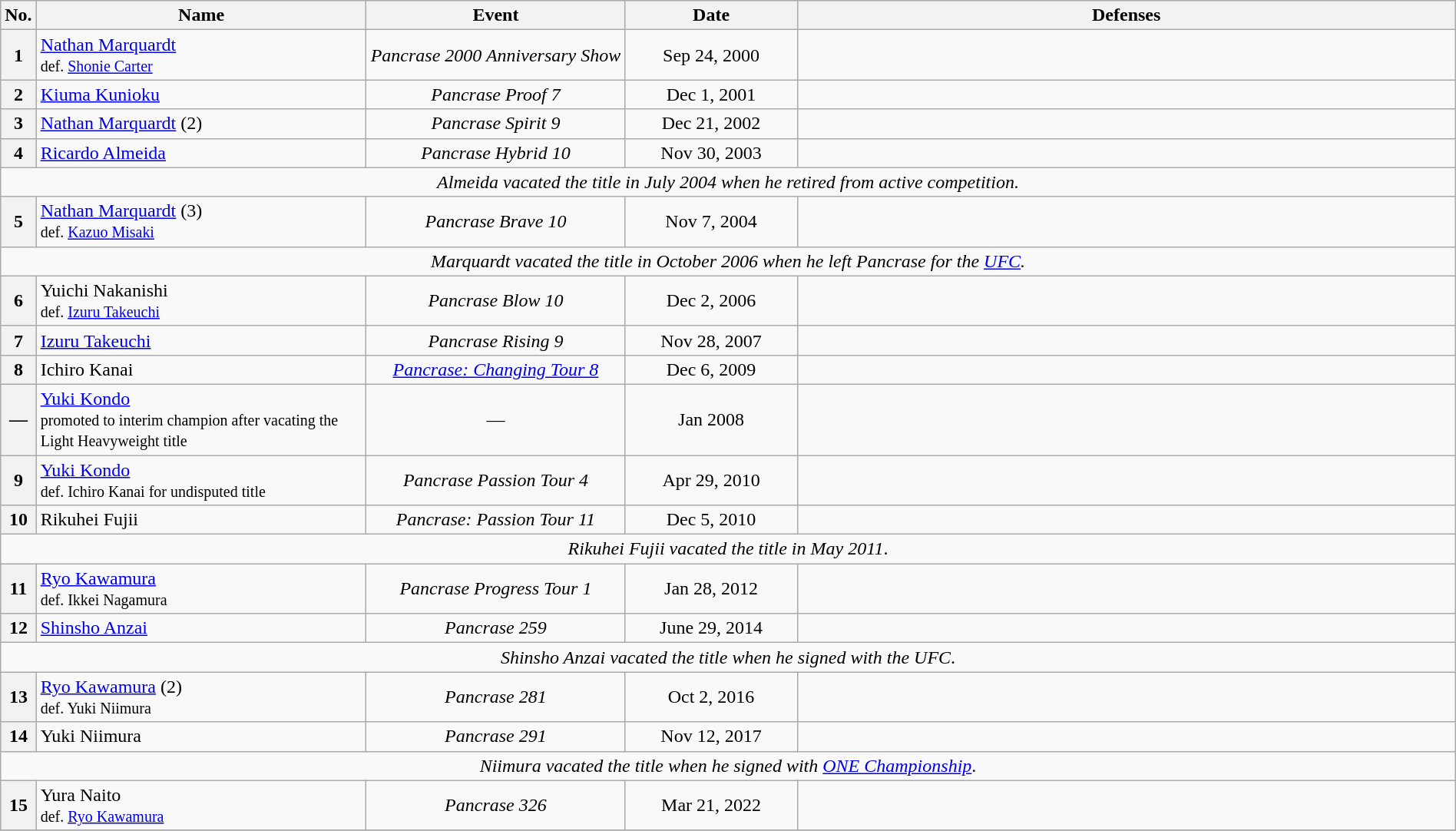<table class="wikitable" width=100%>
<tr>
<th width=1%>No.</th>
<th width=23%>Name</th>
<th width=18%>Event</th>
<th width=12%>Date</th>
<th width=46%>Defenses</th>
</tr>
<tr>
<th>1</th>
<td align=left> <a href='#'>Nathan Marquardt</a><br><small>def. <a href='#'>Shonie Carter</a></small></td>
<td align=center><em>Pancrase 2000 Anniversary Show</em><br></td>
<td align=center>Sep 24, 2000</td>
<td><br><br>
</td>
</tr>
<tr>
<th>2</th>
<td align=left> <a href='#'>Kiuma Kunioku</a></td>
<td align=center><em>Pancrase Proof 7</em><br></td>
<td align=center>Dec 1, 2001</td>
<td></td>
</tr>
<tr>
<th>3</th>
<td align=left> <a href='#'>Nathan Marquardt</a> (2)</td>
<td align=center><em>Pancrase Spirit 9</em><br></td>
<td align=center>Dec 21, 2002</td>
<td><br></td>
</tr>
<tr>
<th>4</th>
<td align=left> <a href='#'>Ricardo Almeida</a></td>
<td align=center><em>Pancrase Hybrid 10</em><br></td>
<td align=center>Nov 30, 2003</td>
<td></td>
</tr>
<tr>
<td colspan=5 align=center><em>Almeida vacated the title in July 2004 when he retired from active competition.</em></td>
</tr>
<tr>
<th>5</th>
<td align=left> <a href='#'>Nathan Marquardt</a> (3)<br><small>def. <a href='#'>Kazuo Misaki</a></small></td>
<td align=center><em>Pancrase Brave 10</em><br></td>
<td align=center>Nov 7, 2004</td>
<td><br></td>
</tr>
<tr>
<td colspan=5 align=center><em>Marquardt vacated the title in October 2006 when he left Pancrase for the <a href='#'>UFC</a>.</em></td>
</tr>
<tr>
<th>6</th>
<td align=left> Yuichi Nakanishi<br><small>def. <a href='#'>Izuru Takeuchi</a></small></td>
<td align=center><em>Pancrase Blow 10</em><br></td>
<td align=center>Dec 2, 2006</td>
<td></td>
</tr>
<tr>
<th>7</th>
<td align=left> <a href='#'>Izuru Takeuchi</a></td>
<td align=center><em>Pancrase Rising 9</em><br></td>
<td align=center>Nov 28, 2007</td>
<td><br></td>
</tr>
<tr>
<th>8</th>
<td align=left> Ichiro Kanai</td>
<td align=center><em><a href='#'>Pancrase: Changing Tour 8</a></em><br></td>
<td align=center>Dec 6, 2009</td>
<td></td>
</tr>
<tr>
<th>—</th>
<td align=left> <a href='#'>Yuki Kondo</a><br><small>promoted to interim champion after vacating the Light Heavyweight title</small></td>
<td align=center>—</td>
<td align=center>Jan 2008</td>
<td><br><br>
<br>
</td>
</tr>
<tr>
<th>9</th>
<td align=left> <a href='#'>Yuki Kondo</a><br><small>def. Ichiro Kanai for undisputed title</small></td>
<td align=center><em>Pancrase Passion Tour 4</em><br></td>
<td align=center>Apr 29, 2010</td>
<td><br></td>
</tr>
<tr>
<th>10</th>
<td align=left> Rikuhei Fujii</td>
<td align=center><em>Pancrase: Passion Tour 11</em><br></td>
<td align=center>Dec 5, 2010</td>
<td></td>
</tr>
<tr>
<td colspan=5 align=center><em>Rikuhei Fujii vacated the title in May 2011</em>.</td>
</tr>
<tr>
<th>11</th>
<td align=left> <a href='#'>Ryo Kawamura</a><br><small>def. Ikkei Nagamura</small></td>
<td align=center><em>Pancrase Progress Tour 1</em><br></td>
<td align=center>Jan 28, 2012</td>
<td><br></td>
</tr>
<tr>
<th>12</th>
<td align=left> <a href='#'>Shinsho Anzai</a></td>
<td align=center><em>Pancrase 259</em><br></td>
<td align=center>June 29, 2014</td>
<td></td>
</tr>
<tr>
<td colspan=5 align=center><em>Shinsho Anzai vacated the title when he signed with the UFC</em>.</td>
</tr>
<tr>
<th>13</th>
<td align=left> <a href='#'>Ryo Kawamura</a> (2)<br><small>def. Yuki Niimura</small></td>
<td align=center><em>Pancrase 281</em><br></td>
<td align=center>Oct 2, 2016</td>
<td></td>
</tr>
<tr>
<th>14</th>
<td align=left> Yuki Niimura</td>
<td align=center><em>Pancrase 291</em><br></td>
<td align=center>Nov 12, 2017</td>
<td></td>
</tr>
<tr>
<td colspan=5 align=center><em>Niimura vacated the title when he signed with <a href='#'>ONE Championship</a></em>.</td>
</tr>
<tr>
<th>15</th>
<td align=left> Yura Naito<br><small>def. <a href='#'>Ryo Kawamura</a></small></td>
<td align=center><em>Pancrase 326</em><br></td>
<td align=center>Mar 21, 2022</td>
<td></td>
</tr>
<tr>
</tr>
</table>
